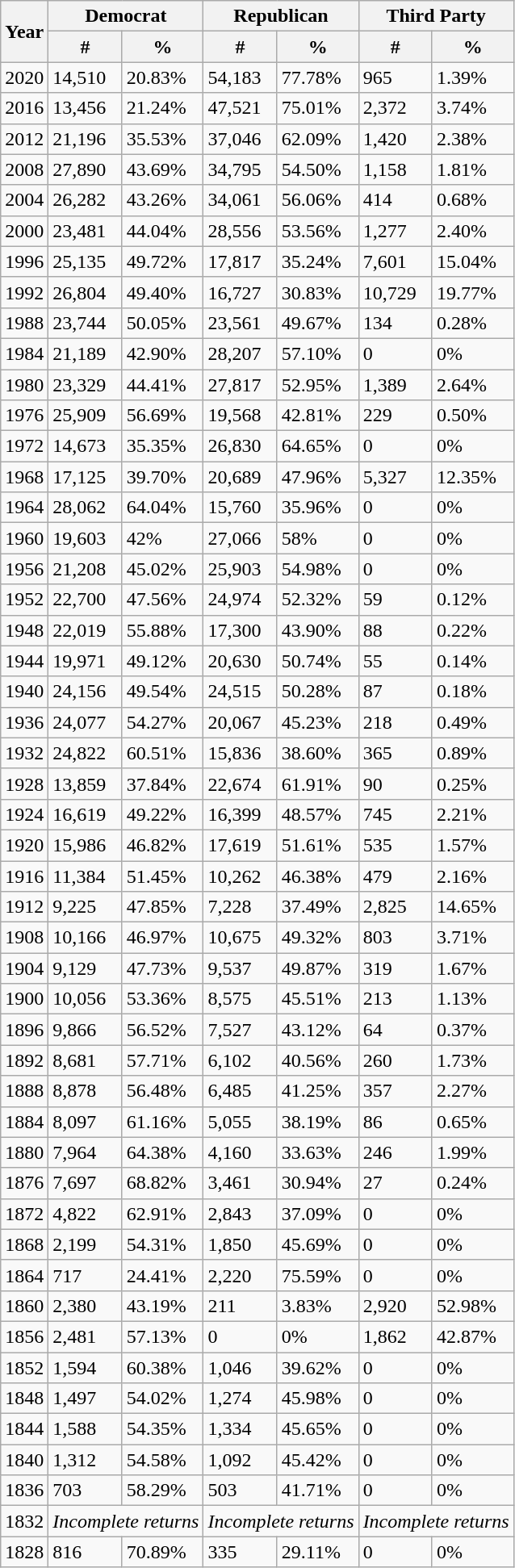<table class="wikitable sortable">
<tr>
<th rowspan="2">Year</th>
<th colspan="2">Democrat</th>
<th colspan="2">Republican</th>
<th colspan="2">Third Party</th>
</tr>
<tr>
<th>#</th>
<th>%</th>
<th>#</th>
<th>%</th>
<th>#</th>
<th>%</th>
</tr>
<tr>
<td>2020</td>
<td>14,510</td>
<td>20.83%</td>
<td>54,183</td>
<td>77.78%</td>
<td>965</td>
<td>1.39%</td>
</tr>
<tr>
<td>2016</td>
<td>13,456</td>
<td>21.24%</td>
<td>47,521</td>
<td>75.01%</td>
<td>2,372</td>
<td>3.74%</td>
</tr>
<tr>
<td>2012</td>
<td>21,196</td>
<td>35.53%</td>
<td>37,046</td>
<td>62.09%</td>
<td>1,420</td>
<td>2.38%</td>
</tr>
<tr>
<td>2008</td>
<td>27,890</td>
<td>43.69%</td>
<td>34,795</td>
<td>54.50%</td>
<td>1,158</td>
<td>1.81%</td>
</tr>
<tr>
<td>2004</td>
<td>26,282</td>
<td>43.26%</td>
<td>34,061</td>
<td>56.06%</td>
<td>414</td>
<td>0.68%</td>
</tr>
<tr>
<td>2000</td>
<td>23,481</td>
<td>44.04%</td>
<td>28,556</td>
<td>53.56%</td>
<td>1,277</td>
<td>2.40%</td>
</tr>
<tr>
<td>1996</td>
<td>25,135</td>
<td>49.72%</td>
<td>17,817</td>
<td>35.24%</td>
<td>7,601</td>
<td>15.04%</td>
</tr>
<tr>
<td>1992</td>
<td>26,804</td>
<td>49.40%</td>
<td>16,727</td>
<td>30.83%</td>
<td>10,729</td>
<td>19.77%</td>
</tr>
<tr>
<td>1988</td>
<td>23,744</td>
<td>50.05%</td>
<td>23,561</td>
<td>49.67%</td>
<td>134</td>
<td>0.28%</td>
</tr>
<tr>
<td>1984</td>
<td>21,189</td>
<td>42.90%</td>
<td>28,207</td>
<td>57.10%</td>
<td>0</td>
<td>0%</td>
</tr>
<tr>
<td>1980</td>
<td>23,329</td>
<td>44.41%</td>
<td>27,817</td>
<td>52.95%</td>
<td>1,389</td>
<td>2.64%</td>
</tr>
<tr>
<td>1976</td>
<td>25,909</td>
<td>56.69%</td>
<td>19,568</td>
<td>42.81%</td>
<td>229</td>
<td>0.50%</td>
</tr>
<tr>
<td>1972</td>
<td>14,673</td>
<td>35.35%</td>
<td>26,830</td>
<td>64.65%</td>
<td>0</td>
<td>0%</td>
</tr>
<tr>
<td>1968</td>
<td>17,125</td>
<td>39.70%</td>
<td>20,689</td>
<td>47.96%</td>
<td>5,327</td>
<td>12.35%</td>
</tr>
<tr>
<td>1964</td>
<td>28,062</td>
<td>64.04%</td>
<td>15,760</td>
<td>35.96%</td>
<td>0</td>
<td>0%</td>
</tr>
<tr>
<td>1960</td>
<td>19,603</td>
<td>42%</td>
<td>27,066</td>
<td>58%</td>
<td>0</td>
<td>0%</td>
</tr>
<tr>
<td>1956</td>
<td>21,208</td>
<td>45.02%</td>
<td>25,903</td>
<td>54.98%</td>
<td>0</td>
<td>0%</td>
</tr>
<tr>
<td>1952</td>
<td>22,700</td>
<td>47.56%</td>
<td>24,974</td>
<td>52.32%</td>
<td>59</td>
<td>0.12%</td>
</tr>
<tr>
<td>1948</td>
<td>22,019</td>
<td>55.88%</td>
<td>17,300</td>
<td>43.90%</td>
<td>88</td>
<td>0.22%</td>
</tr>
<tr>
<td>1944</td>
<td>19,971</td>
<td>49.12%</td>
<td>20,630</td>
<td>50.74%</td>
<td>55</td>
<td>0.14%</td>
</tr>
<tr>
<td>1940</td>
<td>24,156</td>
<td>49.54%</td>
<td>24,515</td>
<td>50.28%</td>
<td>87</td>
<td>0.18%</td>
</tr>
<tr>
<td>1936</td>
<td>24,077</td>
<td>54.27%</td>
<td>20,067</td>
<td>45.23%</td>
<td>218</td>
<td>0.49%</td>
</tr>
<tr>
<td>1932</td>
<td>24,822</td>
<td>60.51%</td>
<td>15,836</td>
<td>38.60%</td>
<td>365</td>
<td>0.89%</td>
</tr>
<tr>
<td>1928</td>
<td>13,859</td>
<td>37.84%</td>
<td>22,674</td>
<td>61.91%</td>
<td>90</td>
<td>0.25%</td>
</tr>
<tr>
<td>1924</td>
<td>16,619</td>
<td>49.22%</td>
<td>16,399</td>
<td>48.57%</td>
<td>745</td>
<td>2.21%</td>
</tr>
<tr>
<td>1920</td>
<td>15,986</td>
<td>46.82%</td>
<td>17,619</td>
<td>51.61%</td>
<td>535</td>
<td>1.57%</td>
</tr>
<tr>
<td>1916</td>
<td>11,384</td>
<td>51.45%</td>
<td>10,262</td>
<td>46.38%</td>
<td>479</td>
<td>2.16%</td>
</tr>
<tr>
<td>1912</td>
<td>9,225</td>
<td>47.85%</td>
<td>7,228</td>
<td>37.49%</td>
<td>2,825</td>
<td>14.65%</td>
</tr>
<tr>
<td>1908</td>
<td>10,166</td>
<td>46.97%</td>
<td>10,675</td>
<td>49.32%</td>
<td>803</td>
<td>3.71%</td>
</tr>
<tr>
<td>1904</td>
<td>9,129</td>
<td>47.73%</td>
<td>9,537</td>
<td>49.87%</td>
<td>319</td>
<td>1.67%</td>
</tr>
<tr>
<td>1900</td>
<td>10,056</td>
<td>53.36%</td>
<td>8,575</td>
<td>45.51%</td>
<td>213</td>
<td>1.13%</td>
</tr>
<tr>
<td>1896</td>
<td>9,866</td>
<td>56.52%</td>
<td>7,527</td>
<td>43.12%</td>
<td>64</td>
<td>0.37%</td>
</tr>
<tr>
<td>1892</td>
<td>8,681</td>
<td>57.71%</td>
<td>6,102</td>
<td>40.56%</td>
<td>260</td>
<td>1.73%</td>
</tr>
<tr>
<td>1888</td>
<td>8,878</td>
<td>56.48%</td>
<td>6,485</td>
<td>41.25%</td>
<td>357</td>
<td>2.27%</td>
</tr>
<tr>
<td>1884</td>
<td>8,097</td>
<td>61.16%</td>
<td>5,055</td>
<td>38.19%</td>
<td>86</td>
<td>0.65%</td>
</tr>
<tr>
<td>1880</td>
<td>7,964</td>
<td>64.38%</td>
<td>4,160</td>
<td>33.63%</td>
<td>246</td>
<td>1.99%</td>
</tr>
<tr>
<td>1876</td>
<td>7,697</td>
<td>68.82%</td>
<td>3,461</td>
<td>30.94%</td>
<td>27</td>
<td>0.24%</td>
</tr>
<tr>
<td>1872</td>
<td>4,822</td>
<td>62.91%</td>
<td>2,843</td>
<td>37.09%</td>
<td>0</td>
<td>0%</td>
</tr>
<tr>
<td>1868</td>
<td>2,199</td>
<td>54.31%</td>
<td>1,850</td>
<td>45.69%</td>
<td>0</td>
<td>0%</td>
</tr>
<tr>
<td>1864</td>
<td>717</td>
<td>24.41%</td>
<td>2,220</td>
<td>75.59%</td>
<td>0</td>
<td>0%</td>
</tr>
<tr>
<td>1860</td>
<td>2,380</td>
<td>43.19%</td>
<td>211</td>
<td>3.83%</td>
<td>2,920</td>
<td>52.98%</td>
</tr>
<tr>
<td>1856</td>
<td>2,481</td>
<td>57.13%</td>
<td>0</td>
<td>0%</td>
<td>1,862</td>
<td>42.87%</td>
</tr>
<tr>
<td>1852</td>
<td>1,594</td>
<td>60.38%</td>
<td>1,046</td>
<td>39.62%</td>
<td>0</td>
<td>0%</td>
</tr>
<tr>
<td>1848</td>
<td>1,497</td>
<td>54.02%</td>
<td>1,274</td>
<td>45.98%</td>
<td>0</td>
<td>0%</td>
</tr>
<tr>
<td>1844</td>
<td>1,588</td>
<td>54.35%</td>
<td>1,334</td>
<td>45.65%</td>
<td>0</td>
<td>0%</td>
</tr>
<tr>
<td>1840</td>
<td>1,312</td>
<td>54.58%</td>
<td>1,092</td>
<td>45.42%</td>
<td>0</td>
<td>0%</td>
</tr>
<tr>
<td>1836</td>
<td>703</td>
<td>58.29%</td>
<td>503</td>
<td>41.71%</td>
<td>0</td>
<td>0%</td>
</tr>
<tr>
<td>1832</td>
<td colspan="2"><em>Incomplete returns</em></td>
<td colspan="2"><em>Incomplete returns</em></td>
<td colspan="2"><em>Incomplete returns</em></td>
</tr>
<tr>
<td>1828</td>
<td>816</td>
<td>70.89%</td>
<td>335</td>
<td>29.11%</td>
<td>0</td>
<td>0%</td>
</tr>
</table>
